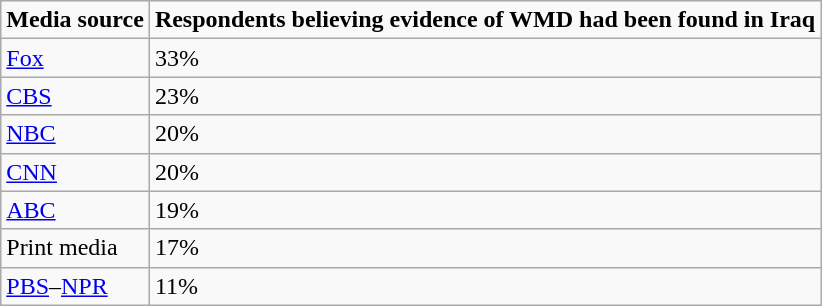<table class="wikitable">
<tr>
<td><strong>Media source</strong></td>
<td><strong>Respondents believing evidence of WMD had been found in Iraq</strong></td>
</tr>
<tr>
<td><a href='#'>Fox</a></td>
<td>33%</td>
</tr>
<tr>
<td><a href='#'>CBS</a></td>
<td>23%</td>
</tr>
<tr>
<td><a href='#'>NBC</a></td>
<td>20%</td>
</tr>
<tr>
<td><a href='#'>CNN</a></td>
<td>20%</td>
</tr>
<tr>
<td><a href='#'>ABC</a></td>
<td>19%</td>
</tr>
<tr>
<td>Print media</td>
<td>17%</td>
</tr>
<tr>
<td><a href='#'>PBS</a>–<a href='#'>NPR</a></td>
<td>11%</td>
</tr>
</table>
